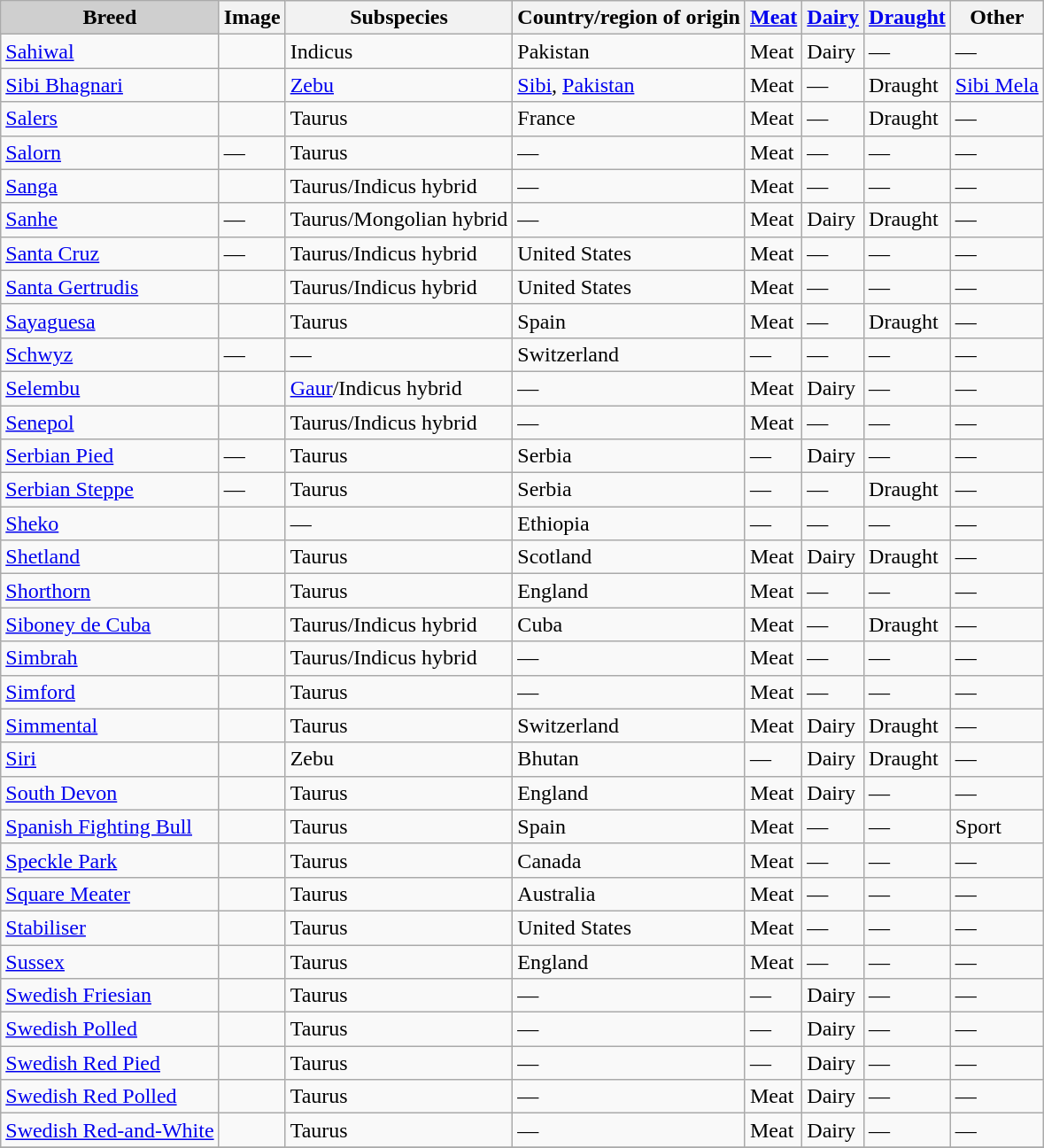<table class="wikitable sortable">
<tr>
<th style="background-color:#cfcfcf;">Breed</th>
<th>Image</th>
<th>Subspecies</th>
<th>Country/region of origin</th>
<th><a href='#'>Meat</a></th>
<th><a href='#'>Dairy</a></th>
<th><a href='#'>Draught</a></th>
<th>Other</th>
</tr>
<tr>
<td><a href='#'>Sahiwal</a></td>
<td></td>
<td>Indicus</td>
<td>Pakistan</td>
<td>Meat</td>
<td>Dairy</td>
<td>—</td>
<td>—</td>
</tr>
<tr>
<td><a href='#'>Sibi Bhagnari</a></td>
<td></td>
<td><a href='#'>Zebu</a></td>
<td><a href='#'>Sibi</a>, <a href='#'>Pakistan</a></td>
<td>Meat</td>
<td>—</td>
<td>Draught</td>
<td><a href='#'>Sibi Mela</a></td>
</tr>
<tr>
<td><a href='#'>Salers</a></td>
<td></td>
<td>Taurus</td>
<td>France</td>
<td>Meat</td>
<td>—</td>
<td>Draught</td>
<td>—</td>
</tr>
<tr>
<td><a href='#'>Salorn</a></td>
<td>—</td>
<td>Taurus</td>
<td>—</td>
<td>Meat</td>
<td>—</td>
<td>—</td>
<td>—</td>
</tr>
<tr>
<td><a href='#'>Sanga</a></td>
<td></td>
<td>Taurus/Indicus hybrid</td>
<td>—</td>
<td>Meat</td>
<td>—</td>
<td>—</td>
<td>—</td>
</tr>
<tr>
<td><a href='#'>Sanhe</a></td>
<td>—</td>
<td>Taurus/Mongolian  hybrid</td>
<td>—</td>
<td>Meat</td>
<td>Dairy</td>
<td>Draught</td>
<td>—</td>
</tr>
<tr>
<td><a href='#'>Santa Cruz</a></td>
<td>—</td>
<td>Taurus/Indicus hybrid</td>
<td>United States</td>
<td>Meat</td>
<td>—</td>
<td>—</td>
<td>—</td>
</tr>
<tr>
<td><a href='#'>Santa Gertrudis</a></td>
<td></td>
<td>Taurus/Indicus hybrid</td>
<td>United States</td>
<td>Meat</td>
<td>—</td>
<td>—</td>
<td>—</td>
</tr>
<tr>
<td><a href='#'>Sayaguesa</a></td>
<td></td>
<td>Taurus</td>
<td>Spain</td>
<td>Meat</td>
<td>—</td>
<td>Draught</td>
<td>—</td>
</tr>
<tr>
<td><a href='#'>Schwyz</a></td>
<td>—</td>
<td>—</td>
<td>Switzerland</td>
<td>—</td>
<td>—</td>
<td>—</td>
<td>—</td>
</tr>
<tr>
<td><a href='#'>Selembu</a></td>
<td></td>
<td><a href='#'>Gaur</a>/Indicus hybrid</td>
<td>—</td>
<td>Meat</td>
<td>Dairy</td>
<td>—</td>
<td>—</td>
</tr>
<tr>
<td><a href='#'>Senepol</a></td>
<td></td>
<td>Taurus/Indicus hybrid</td>
<td>—</td>
<td>Meat</td>
<td>—</td>
<td>—</td>
<td>—</td>
</tr>
<tr>
<td><a href='#'>Serbian Pied</a></td>
<td>—</td>
<td>Taurus</td>
<td>Serbia</td>
<td>—</td>
<td>Dairy</td>
<td>—</td>
<td>—</td>
</tr>
<tr>
<td><a href='#'>Serbian Steppe</a></td>
<td>—</td>
<td>Taurus</td>
<td>Serbia</td>
<td>—</td>
<td>—</td>
<td>Draught</td>
<td>—</td>
</tr>
<tr>
<td><a href='#'>Sheko</a></td>
<td></td>
<td>—</td>
<td>Ethiopia</td>
<td>—</td>
<td>—</td>
<td>—</td>
<td>—</td>
</tr>
<tr>
<td><a href='#'>Shetland</a></td>
<td></td>
<td>Taurus</td>
<td>Scotland</td>
<td>Meat</td>
<td>Dairy</td>
<td>Draught</td>
<td>—</td>
</tr>
<tr>
<td><a href='#'>Shorthorn</a></td>
<td></td>
<td>Taurus</td>
<td>England</td>
<td>Meat</td>
<td>—</td>
<td>—</td>
<td>—</td>
</tr>
<tr>
<td><a href='#'>Siboney de Cuba</a></td>
<td></td>
<td>Taurus/Indicus  hybrid</td>
<td>Cuba</td>
<td>Meat</td>
<td>—</td>
<td>Draught</td>
<td>—</td>
</tr>
<tr>
<td><a href='#'>Simbrah</a></td>
<td></td>
<td>Taurus/Indicus hybrid</td>
<td>—</td>
<td>Meat</td>
<td>—</td>
<td>—</td>
<td>—</td>
</tr>
<tr>
<td><a href='#'>Simford</a></td>
<td></td>
<td>Taurus</td>
<td>—</td>
<td>Meat</td>
<td>—</td>
<td>—</td>
<td>—</td>
</tr>
<tr>
<td><a href='#'>Simmental</a></td>
<td></td>
<td>Taurus</td>
<td>Switzerland</td>
<td>Meat</td>
<td>Dairy</td>
<td>Draught</td>
<td>—</td>
</tr>
<tr>
<td><a href='#'>Siri</a></td>
<td></td>
<td>Zebu</td>
<td>Bhutan</td>
<td>—</td>
<td>Dairy</td>
<td>Draught</td>
<td>—</td>
</tr>
<tr>
<td><a href='#'>South Devon</a></td>
<td></td>
<td>Taurus</td>
<td>England</td>
<td>Meat</td>
<td>Dairy</td>
<td>—</td>
<td>—</td>
</tr>
<tr>
<td><a href='#'>Spanish Fighting Bull</a></td>
<td></td>
<td>Taurus</td>
<td>Spain</td>
<td>Meat</td>
<td>—</td>
<td>—</td>
<td>Sport</td>
</tr>
<tr>
<td><a href='#'>Speckle Park</a></td>
<td></td>
<td>Taurus</td>
<td>Canada</td>
<td>Meat</td>
<td>—</td>
<td>—</td>
<td>—</td>
</tr>
<tr>
<td><a href='#'>Square Meater</a></td>
<td></td>
<td>Taurus</td>
<td>Australia</td>
<td>Meat</td>
<td>—</td>
<td>—</td>
<td>—</td>
</tr>
<tr>
<td><a href='#'>Stabiliser</a></td>
<td></td>
<td>Taurus</td>
<td>United States</td>
<td>Meat</td>
<td>—</td>
<td>—</td>
<td>—</td>
</tr>
<tr>
<td><a href='#'>Sussex</a></td>
<td></td>
<td>Taurus</td>
<td>England</td>
<td>Meat</td>
<td>—</td>
<td>—</td>
<td>—</td>
</tr>
<tr>
<td><a href='#'>Swedish Friesian</a></td>
<td></td>
<td>Taurus</td>
<td>—</td>
<td>—</td>
<td>Dairy</td>
<td>—</td>
<td>—</td>
</tr>
<tr>
<td><a href='#'>Swedish Polled</a></td>
<td></td>
<td>Taurus</td>
<td>—</td>
<td>—</td>
<td>Dairy</td>
<td>—</td>
<td>—</td>
</tr>
<tr>
<td><a href='#'>Swedish Red Pied</a></td>
<td></td>
<td>Taurus</td>
<td>—</td>
<td>—</td>
<td>Dairy</td>
<td>—</td>
<td>—</td>
</tr>
<tr>
<td><a href='#'>Swedish Red Polled</a></td>
<td></td>
<td>Taurus</td>
<td>—</td>
<td>Meat</td>
<td>Dairy</td>
<td>—</td>
<td>—</td>
</tr>
<tr>
<td><a href='#'>Swedish Red-and-White</a></td>
<td></td>
<td>Taurus</td>
<td>—</td>
<td>Meat</td>
<td>Dairy</td>
<td>—</td>
<td>—</td>
</tr>
<tr class="sortbottom">
</tr>
</table>
